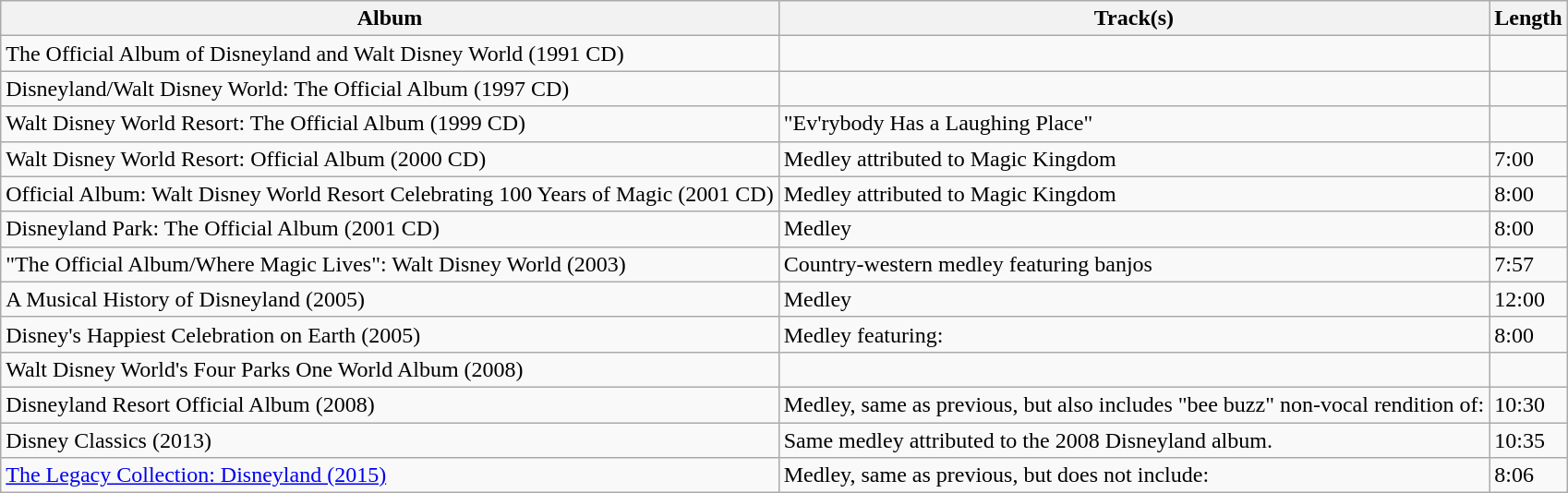<table class="wikitable">
<tr>
<th>Album</th>
<th>Track(s)</th>
<th>Length</th>
</tr>
<tr>
<td>The Official Album of Disneyland and Walt Disney World (1991 CD)</td>
<td></td>
<td></td>
</tr>
<tr>
<td>Disneyland/Walt Disney World: The Official Album (1997 CD)</td>
<td></td>
<td></td>
</tr>
<tr>
<td>Walt Disney World Resort: The Official Album (1999 CD)</td>
<td>"Ev'rybody Has a Laughing Place"</td>
<td></td>
</tr>
<tr>
<td>Walt Disney World Resort: Official Album (2000 CD)</td>
<td>Medley attributed to Magic Kingdom</td>
<td>7:00</td>
</tr>
<tr>
<td>Official Album: Walt Disney World Resort Celebrating 100 Years of Magic (2001 CD)</td>
<td>Medley attributed to Magic Kingdom</td>
<td>8:00</td>
</tr>
<tr>
<td>Disneyland Park: The Official Album (2001 CD)</td>
<td>Medley</td>
<td>8:00</td>
</tr>
<tr>
<td>"The Official Album/Where Magic Lives": Walt Disney World (2003)</td>
<td>Country-western medley featuring banjos</td>
<td>7:57</td>
</tr>
<tr>
<td>A Musical History of Disneyland (2005)</td>
<td>Medley</td>
<td>12:00</td>
</tr>
<tr>
<td>Disney's Happiest Celebration on Earth (2005)</td>
<td>Medley featuring: </td>
<td>8:00</td>
</tr>
<tr>
<td>Walt Disney World's Four Parks One World Album (2008)</td>
<td></td>
<td></td>
</tr>
<tr>
<td>Disneyland Resort Official Album (2008)</td>
<td> Medley, same as previous, but also includes "bee buzz" non-vocal rendition of: </td>
<td>10:30</td>
</tr>
<tr>
<td>Disney Classics (2013)</td>
<td>Same medley attributed to the 2008 Disneyland album.</td>
<td>10:35</td>
</tr>
<tr>
<td><a href='#'>The Legacy Collection: Disneyland (2015)</a></td>
<td>Medley, same as previous, but does not include: </td>
<td>8:06</td>
</tr>
</table>
